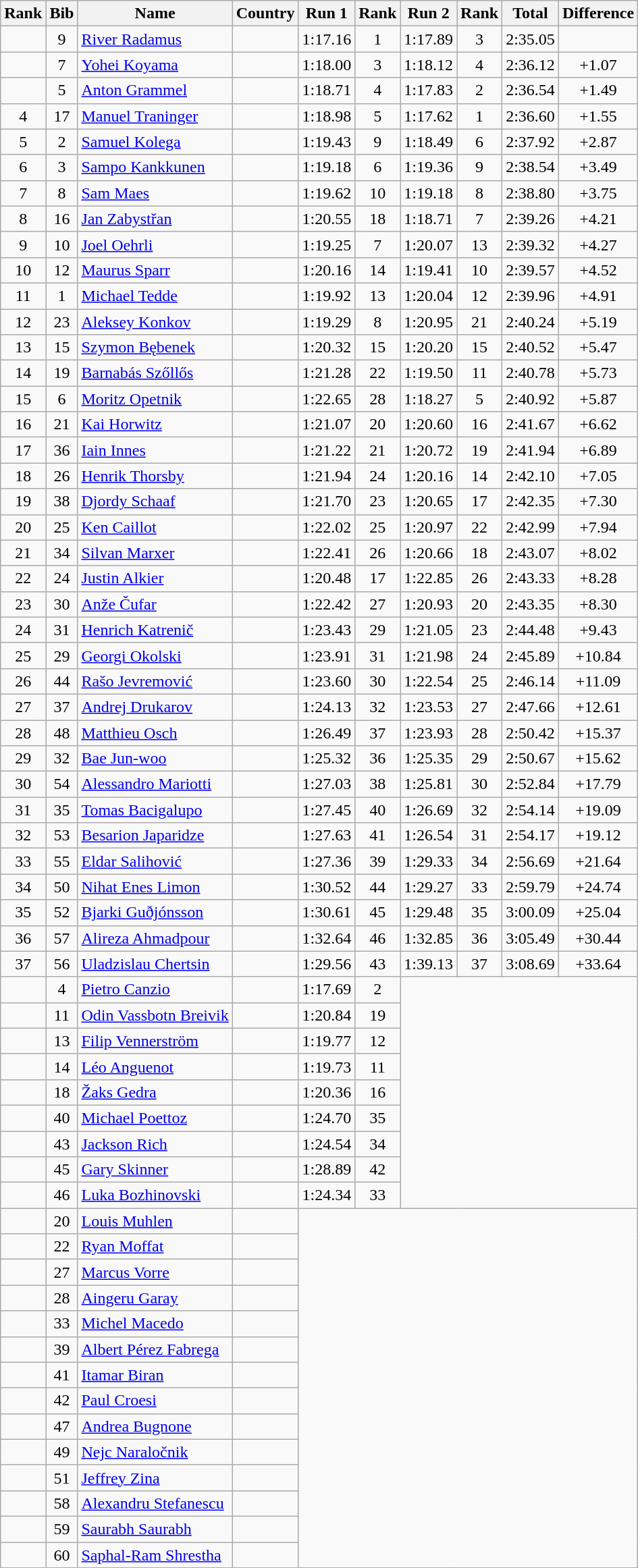<table class="wikitable sortable" style="text-align:center">
<tr>
<th>Rank</th>
<th>Bib</th>
<th>Name</th>
<th>Country</th>
<th>Run 1</th>
<th>Rank</th>
<th>Run 2</th>
<th>Rank</th>
<th>Total</th>
<th>Difference</th>
</tr>
<tr>
<td></td>
<td>9</td>
<td align=left><a href='#'>River Radamus</a></td>
<td align=left></td>
<td>1:17.16</td>
<td>1</td>
<td>1:17.89</td>
<td>3</td>
<td>2:35.05</td>
<td></td>
</tr>
<tr>
<td></td>
<td>7</td>
<td align=left><a href='#'>Yohei Koyama</a></td>
<td align=left></td>
<td>1:18.00</td>
<td>3</td>
<td>1:18.12</td>
<td>4</td>
<td>2:36.12</td>
<td>+1.07</td>
</tr>
<tr>
<td></td>
<td>5</td>
<td align=left><a href='#'>Anton Grammel</a></td>
<td align=left></td>
<td>1:18.71</td>
<td>4</td>
<td>1:17.83</td>
<td>2</td>
<td>2:36.54</td>
<td>+1.49</td>
</tr>
<tr>
<td>4</td>
<td>17</td>
<td align=left><a href='#'>Manuel Traninger</a></td>
<td align=left></td>
<td>1:18.98</td>
<td>5</td>
<td>1:17.62</td>
<td>1</td>
<td>2:36.60</td>
<td>+1.55</td>
</tr>
<tr>
<td>5</td>
<td>2</td>
<td align=left><a href='#'>Samuel Kolega</a></td>
<td align=left></td>
<td>1:19.43</td>
<td>9</td>
<td>1:18.49</td>
<td>6</td>
<td>2:37.92</td>
<td>+2.87</td>
</tr>
<tr>
<td>6</td>
<td>3</td>
<td align=left><a href='#'>Sampo Kankkunen</a></td>
<td align=left></td>
<td>1:19.18</td>
<td>6</td>
<td>1:19.36</td>
<td>9</td>
<td>2:38.54</td>
<td>+3.49</td>
</tr>
<tr>
<td>7</td>
<td>8</td>
<td align=left><a href='#'>Sam Maes</a></td>
<td align=left></td>
<td>1:19.62</td>
<td>10</td>
<td>1:19.18</td>
<td>8</td>
<td>2:38.80</td>
<td>+3.75</td>
</tr>
<tr>
<td>8</td>
<td>16</td>
<td align=left><a href='#'>Jan Zabystřan</a></td>
<td align=left></td>
<td>1:20.55</td>
<td>18</td>
<td>1:18.71</td>
<td>7</td>
<td>2:39.26</td>
<td>+4.21</td>
</tr>
<tr>
<td>9</td>
<td>10</td>
<td align=left><a href='#'>Joel Oehrli</a></td>
<td align=left></td>
<td>1:19.25</td>
<td>7</td>
<td>1:20.07</td>
<td>13</td>
<td>2:39.32</td>
<td>+4.27</td>
</tr>
<tr>
<td>10</td>
<td>12</td>
<td align=left><a href='#'>Maurus Sparr</a></td>
<td align=left></td>
<td>1:20.16</td>
<td>14</td>
<td>1:19.41</td>
<td>10</td>
<td>2:39.57</td>
<td>+4.52</td>
</tr>
<tr>
<td>11</td>
<td>1</td>
<td align=left><a href='#'>Michael Tedde</a></td>
<td align=left></td>
<td>1:19.92</td>
<td>13</td>
<td>1:20.04</td>
<td>12</td>
<td>2:39.96</td>
<td>+4.91</td>
</tr>
<tr>
<td>12</td>
<td>23</td>
<td align=left><a href='#'>Aleksey Konkov</a></td>
<td align=left></td>
<td>1:19.29</td>
<td>8</td>
<td>1:20.95</td>
<td>21</td>
<td>2:40.24</td>
<td>+5.19</td>
</tr>
<tr>
<td>13</td>
<td>15</td>
<td align=left><a href='#'>Szymon Bębenek</a></td>
<td align=left></td>
<td>1:20.32</td>
<td>15</td>
<td>1:20.20</td>
<td>15</td>
<td>2:40.52</td>
<td>+5.47</td>
</tr>
<tr>
<td>14</td>
<td>19</td>
<td align=left><a href='#'>Barnabás Szőllős</a></td>
<td align=left></td>
<td>1:21.28</td>
<td>22</td>
<td>1:19.50</td>
<td>11</td>
<td>2:40.78</td>
<td>+5.73</td>
</tr>
<tr>
<td>15</td>
<td>6</td>
<td align=left><a href='#'>Moritz Opetnik</a></td>
<td align=left></td>
<td>1:22.65</td>
<td>28</td>
<td>1:18.27</td>
<td>5</td>
<td>2:40.92</td>
<td>+5.87</td>
</tr>
<tr>
<td>16</td>
<td>21</td>
<td align=left><a href='#'>Kai Horwitz</a></td>
<td align=left></td>
<td>1:21.07</td>
<td>20</td>
<td>1:20.60</td>
<td>16</td>
<td>2:41.67</td>
<td>+6.62</td>
</tr>
<tr>
<td>17</td>
<td>36</td>
<td align=left><a href='#'>Iain Innes</a></td>
<td align=left></td>
<td>1:21.22</td>
<td>21</td>
<td>1:20.72</td>
<td>19</td>
<td>2:41.94</td>
<td>+6.89</td>
</tr>
<tr>
<td>18</td>
<td>26</td>
<td align=left><a href='#'>Henrik Thorsby</a></td>
<td align=left></td>
<td>1:21.94</td>
<td>24</td>
<td>1:20.16</td>
<td>14</td>
<td>2:42.10</td>
<td>+7.05</td>
</tr>
<tr>
<td>19</td>
<td>38</td>
<td align=left><a href='#'>Djordy Schaaf</a></td>
<td align=left></td>
<td>1:21.70</td>
<td>23</td>
<td>1:20.65</td>
<td>17</td>
<td>2:42.35</td>
<td>+7.30</td>
</tr>
<tr>
<td>20</td>
<td>25</td>
<td align=left><a href='#'>Ken Caillot</a></td>
<td align=left></td>
<td>1:22.02</td>
<td>25</td>
<td>1:20.97</td>
<td>22</td>
<td>2:42.99</td>
<td>+7.94</td>
</tr>
<tr>
<td>21</td>
<td>34</td>
<td align=left><a href='#'>Silvan Marxer</a></td>
<td align=left></td>
<td>1:22.41</td>
<td>26</td>
<td>1:20.66</td>
<td>18</td>
<td>2:43.07</td>
<td>+8.02</td>
</tr>
<tr>
<td>22</td>
<td>24</td>
<td align=left><a href='#'>Justin Alkier</a></td>
<td align=left></td>
<td>1:20.48</td>
<td>17</td>
<td>1:22.85</td>
<td>26</td>
<td>2:43.33</td>
<td>+8.28</td>
</tr>
<tr>
<td>23</td>
<td>30</td>
<td align=left><a href='#'>Anže Čufar</a></td>
<td align=left></td>
<td>1:22.42</td>
<td>27</td>
<td>1:20.93</td>
<td>20</td>
<td>2:43.35</td>
<td>+8.30</td>
</tr>
<tr>
<td>24</td>
<td>31</td>
<td align=left><a href='#'>Henrich Katrenič</a></td>
<td align=left></td>
<td>1:23.43</td>
<td>29</td>
<td>1:21.05</td>
<td>23</td>
<td>2:44.48</td>
<td>+9.43</td>
</tr>
<tr>
<td>25</td>
<td>29</td>
<td align=left><a href='#'>Georgi Okolski</a></td>
<td align=left></td>
<td>1:23.91</td>
<td>31</td>
<td>1:21.98</td>
<td>24</td>
<td>2:45.89</td>
<td>+10.84</td>
</tr>
<tr>
<td>26</td>
<td>44</td>
<td align=left><a href='#'>Rašo Jevremović</a></td>
<td align=left></td>
<td>1:23.60</td>
<td>30</td>
<td>1:22.54</td>
<td>25</td>
<td>2:46.14</td>
<td>+11.09</td>
</tr>
<tr>
<td>27</td>
<td>37</td>
<td align=left><a href='#'>Andrej Drukarov</a></td>
<td align=left></td>
<td>1:24.13</td>
<td>32</td>
<td>1:23.53</td>
<td>27</td>
<td>2:47.66</td>
<td>+12.61</td>
</tr>
<tr>
<td>28</td>
<td>48</td>
<td align=left><a href='#'>Matthieu Osch</a></td>
<td align=left></td>
<td>1:26.49</td>
<td>37</td>
<td>1:23.93</td>
<td>28</td>
<td>2:50.42</td>
<td>+15.37</td>
</tr>
<tr>
<td>29</td>
<td>32</td>
<td align=left><a href='#'>Bae Jun-woo</a></td>
<td align=left></td>
<td>1:25.32</td>
<td>36</td>
<td>1:25.35</td>
<td>29</td>
<td>2:50.67</td>
<td>+15.62</td>
</tr>
<tr>
<td>30</td>
<td>54</td>
<td align=left><a href='#'>Alessandro Mariotti</a></td>
<td align=left></td>
<td>1:27.03</td>
<td>38</td>
<td>1:25.81</td>
<td>30</td>
<td>2:52.84</td>
<td>+17.79</td>
</tr>
<tr>
<td>31</td>
<td>35</td>
<td align=left><a href='#'>Tomas Bacigalupo</a></td>
<td align=left></td>
<td>1:27.45</td>
<td>40</td>
<td>1:26.69</td>
<td>32</td>
<td>2:54.14</td>
<td>+19.09</td>
</tr>
<tr>
<td>32</td>
<td>53</td>
<td align=left><a href='#'>Besarion Japaridze</a></td>
<td align=left></td>
<td>1:27.63</td>
<td>41</td>
<td>1:26.54</td>
<td>31</td>
<td>2:54.17</td>
<td>+19.12</td>
</tr>
<tr>
<td>33</td>
<td>55</td>
<td align=left><a href='#'>Eldar Salihović</a></td>
<td align=left></td>
<td>1:27.36</td>
<td>39</td>
<td>1:29.33</td>
<td>34</td>
<td>2:56.69</td>
<td>+21.64</td>
</tr>
<tr>
<td>34</td>
<td>50</td>
<td align=left><a href='#'>Nihat Enes Limon</a></td>
<td align=left></td>
<td>1:30.52</td>
<td>44</td>
<td>1:29.27</td>
<td>33</td>
<td>2:59.79</td>
<td>+24.74</td>
</tr>
<tr>
<td>35</td>
<td>52</td>
<td align=left><a href='#'>Bjarki Guðjónsson</a></td>
<td align=left></td>
<td>1:30.61</td>
<td>45</td>
<td>1:29.48</td>
<td>35</td>
<td>3:00.09</td>
<td>+25.04</td>
</tr>
<tr>
<td>36</td>
<td>57</td>
<td align=left><a href='#'>Alireza Ahmadpour</a></td>
<td align=left></td>
<td>1:32.64</td>
<td>46</td>
<td>1:32.85</td>
<td>36</td>
<td>3:05.49</td>
<td>+30.44</td>
</tr>
<tr>
<td>37</td>
<td>56</td>
<td align=left><a href='#'>Uladzislau Chertsin</a></td>
<td align=left></td>
<td>1:29.56</td>
<td>43</td>
<td>1:39.13</td>
<td>37</td>
<td>3:08.69</td>
<td>+33.64</td>
</tr>
<tr>
<td></td>
<td>4</td>
<td align=left><a href='#'>Pietro Canzio</a></td>
<td align=left></td>
<td>1:17.69</td>
<td>2</td>
<td rowspan=9 colspan=4></td>
</tr>
<tr>
<td></td>
<td>11</td>
<td align=left><a href='#'>Odin Vassbotn Breivik</a></td>
<td align=left></td>
<td>1:20.84</td>
<td>19</td>
</tr>
<tr>
<td></td>
<td>13</td>
<td align=left><a href='#'>Filip Vennerström</a></td>
<td align=left></td>
<td>1:19.77</td>
<td>12</td>
</tr>
<tr>
<td></td>
<td>14</td>
<td align=left><a href='#'>Léo Anguenot</a></td>
<td align=left></td>
<td>1:19.73</td>
<td>11</td>
</tr>
<tr>
<td></td>
<td>18</td>
<td align=left><a href='#'>Žaks Gedra</a></td>
<td align=left></td>
<td>1:20.36</td>
<td>16</td>
</tr>
<tr>
<td></td>
<td>40</td>
<td align=left><a href='#'>Michael Poettoz</a></td>
<td align=left></td>
<td>1:24.70</td>
<td>35</td>
</tr>
<tr>
<td></td>
<td>43</td>
<td align=left><a href='#'>Jackson Rich</a></td>
<td align=left></td>
<td>1:24.54</td>
<td>34</td>
</tr>
<tr>
<td></td>
<td>45</td>
<td align=left><a href='#'>Gary Skinner</a></td>
<td align=left></td>
<td>1:28.89</td>
<td>42</td>
</tr>
<tr>
<td></td>
<td>46</td>
<td align=left><a href='#'>Luka Bozhinovski</a></td>
<td align=left></td>
<td>1:24.34</td>
<td>33</td>
</tr>
<tr>
<td></td>
<td>20</td>
<td align=left><a href='#'>Louis Muhlen</a></td>
<td align=left></td>
<td rowspan=14 colspan=6></td>
</tr>
<tr>
<td></td>
<td>22</td>
<td align=left><a href='#'>Ryan Moffat</a></td>
<td align=left></td>
</tr>
<tr>
<td></td>
<td>27</td>
<td align=left><a href='#'>Marcus Vorre</a></td>
<td align=left></td>
</tr>
<tr>
<td></td>
<td>28</td>
<td align=left><a href='#'>Aingeru Garay</a></td>
<td align=left></td>
</tr>
<tr>
<td></td>
<td>33</td>
<td align=left><a href='#'>Michel Macedo</a></td>
<td align=left></td>
</tr>
<tr>
<td></td>
<td>39</td>
<td align=left><a href='#'>Albert Pérez Fabrega</a></td>
<td align=left></td>
</tr>
<tr>
<td></td>
<td>41</td>
<td align=left><a href='#'>Itamar Biran</a></td>
<td align=left></td>
</tr>
<tr>
<td></td>
<td>42</td>
<td align=left><a href='#'>Paul Croesi</a></td>
<td align=left></td>
</tr>
<tr>
<td></td>
<td>47</td>
<td align=left><a href='#'>Andrea Bugnone</a></td>
<td align=left></td>
</tr>
<tr>
<td></td>
<td>49</td>
<td align=left><a href='#'>Nejc Naraločnik</a></td>
<td align=left></td>
</tr>
<tr>
<td></td>
<td>51</td>
<td align=left><a href='#'>Jeffrey Zina</a></td>
<td align=left></td>
</tr>
<tr>
<td></td>
<td>58</td>
<td align=left><a href='#'>Alexandru Stefanescu</a></td>
<td align=left></td>
</tr>
<tr>
<td></td>
<td>59</td>
<td align=left><a href='#'>Saurabh Saurabh</a></td>
<td align=left></td>
</tr>
<tr>
<td></td>
<td>60</td>
<td align=left><a href='#'>Saphal-Ram Shrestha</a></td>
<td align=left></td>
</tr>
</table>
